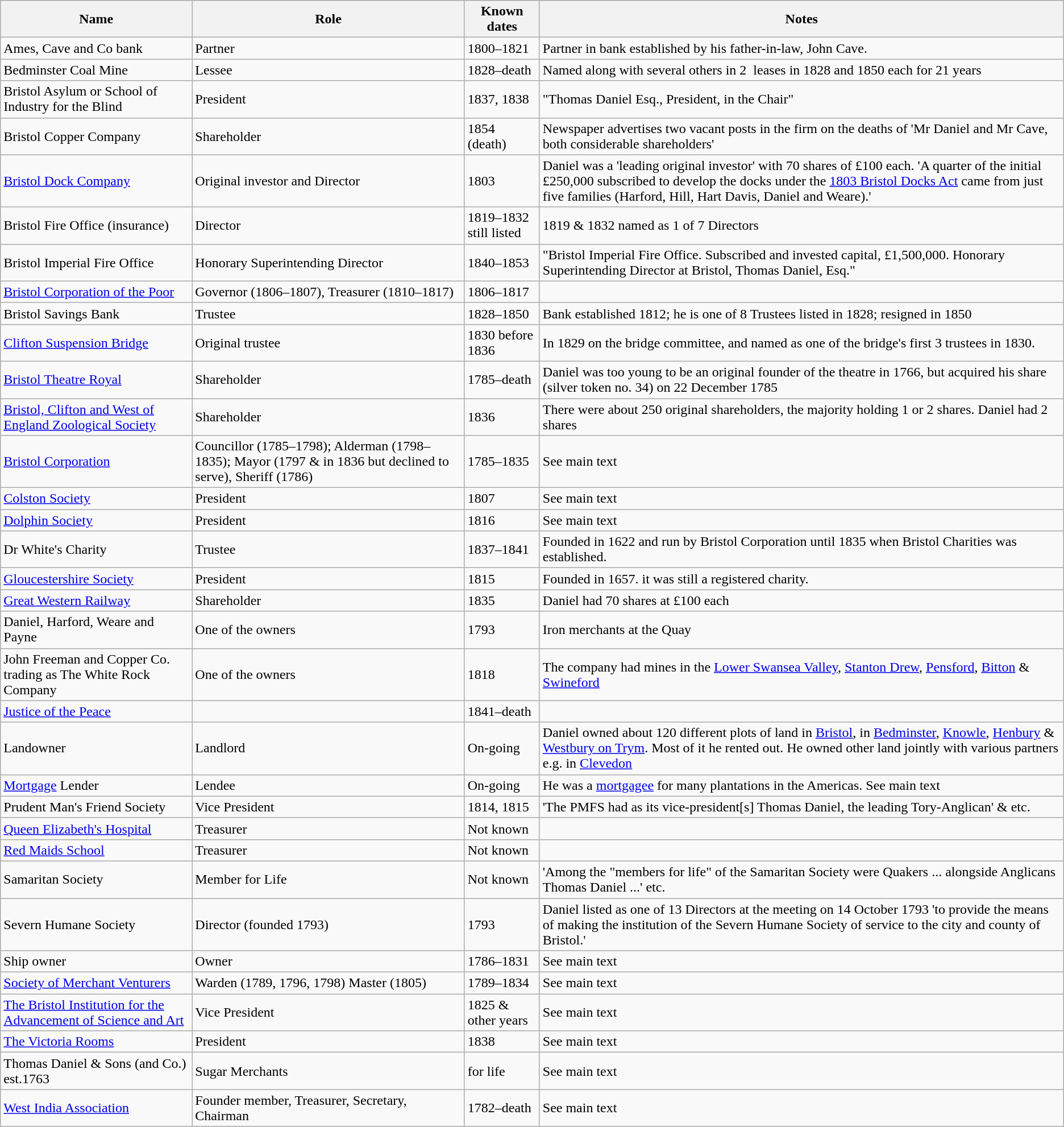<table class="wikitable sortable mw-collapsible">
<tr>
<th>Name</th>
<th>Role</th>
<th>Known dates</th>
<th>Notes</th>
</tr>
<tr>
<td>Ames, Cave and Co bank</td>
<td>Partner</td>
<td>1800–1821</td>
<td>Partner in bank established by his father-in-law, John Cave.</td>
</tr>
<tr>
<td>Bedminster Coal Mine</td>
<td>Lessee</td>
<td>1828–death</td>
<td>Named along with several others in 2  leases in 1828 and 1850 each for 21 years</td>
</tr>
<tr>
<td>Bristol Asylum or School of Industry for the Blind</td>
<td>President</td>
<td>1837, 1838</td>
<td>"Thomas Daniel Esq., President, in the Chair"</td>
</tr>
<tr>
<td>Bristol Copper Company</td>
<td>Shareholder</td>
<td>1854 (death)</td>
<td>Newspaper advertises two vacant posts in the firm on the deaths of 'Mr Daniel and Mr Cave, both considerable shareholders'</td>
</tr>
<tr>
<td><a href='#'>Bristol Dock Company</a></td>
<td>Original investor and Director</td>
<td>1803</td>
<td>Daniel was a 'leading original investor' with 70 shares of £100 each. 'A quarter of the initial £250,000 subscribed to develop the docks under the <a href='#'>1803 Bristol Docks Act</a> came from just five families (Harford, Hill, Hart Davis, Daniel and Weare).'</td>
</tr>
<tr>
<td>Bristol Fire Office (insurance)</td>
<td>Director</td>
<td>1819–1832 still listed</td>
<td>1819 & 1832 named as 1 of 7 Directors</td>
</tr>
<tr>
<td>Bristol Imperial Fire Office</td>
<td>Honorary Superintending Director</td>
<td>1840–1853</td>
<td>"Bristol Imperial Fire Office. Subscribed and invested capital, £1,500,000. Honorary Superintending Director at Bristol, Thomas Daniel, Esq."</td>
</tr>
<tr>
<td><a href='#'>Bristol Corporation of the Poor</a></td>
<td>Governor (1806–1807), Treasurer (1810–1817)</td>
<td>1806–1817</td>
<td></td>
</tr>
<tr>
<td>Bristol Savings Bank</td>
<td>Trustee</td>
<td>1828–1850</td>
<td>Bank established 1812; he is one of 8 Trustees listed in 1828; resigned in 1850</td>
</tr>
<tr>
<td><a href='#'>Clifton Suspension Bridge</a></td>
<td>Original trustee</td>
<td>1830 before 1836</td>
<td>In 1829 on the bridge committee, and named as one of the bridge's first 3 trustees in 1830.</td>
</tr>
<tr>
<td><a href='#'>Bristol Theatre Royal</a></td>
<td>Shareholder</td>
<td>1785–death</td>
<td>Daniel was too young to be an original founder of the theatre in 1766, but acquired his share (silver token no. 34) on 22 December 1785</td>
</tr>
<tr>
<td><a href='#'>Bristol, Clifton and West of England Zoological Society</a></td>
<td>Shareholder</td>
<td>1836</td>
<td>There were about 250 original shareholders, the majority holding 1 or 2 shares. Daniel had 2 shares</td>
</tr>
<tr>
<td><a href='#'>Bristol Corporation</a></td>
<td>Councillor (1785–1798); Alderman (1798–1835); Mayor (1797 & in 1836 but declined to serve), Sheriff (1786)</td>
<td>1785–1835</td>
<td>See main text</td>
</tr>
<tr>
<td><a href='#'>Colston Society</a></td>
<td>President</td>
<td>1807</td>
<td>See main text</td>
</tr>
<tr>
<td><a href='#'>Dolphin Society</a></td>
<td>President</td>
<td>1816</td>
<td>See main text</td>
</tr>
<tr>
<td>Dr White's Charity</td>
<td>Trustee</td>
<td>1837–1841</td>
<td>Founded in 1622 and run by Bristol Corporation until 1835 when Bristol Charities was established.</td>
</tr>
<tr>
<td><a href='#'>Gloucestershire Society</a></td>
<td>President</td>
<td>1815</td>
<td>Founded in 1657.  it was still a registered charity.</td>
</tr>
<tr>
<td><a href='#'>Great Western Railway</a></td>
<td>Shareholder</td>
<td>1835</td>
<td>Daniel had 70 shares at £100 each</td>
</tr>
<tr>
<td>Daniel, Harford, Weare and Payne</td>
<td>One of the owners</td>
<td>1793</td>
<td>Iron merchants at the Quay</td>
</tr>
<tr>
<td>John Freeman and Copper Co. trading as The White Rock Company</td>
<td>One of the owners</td>
<td>1818</td>
<td>The company had mines in the <a href='#'>Lower Swansea Valley</a>, <a href='#'>Stanton Drew</a>, <a href='#'>Pensford</a>, <a href='#'>Bitton</a> & <a href='#'>Swineford</a></td>
</tr>
<tr>
<td><a href='#'>Justice of the Peace</a></td>
<td></td>
<td>1841–death</td>
<td></td>
</tr>
<tr>
<td>Landowner</td>
<td>Landlord</td>
<td>On-going</td>
<td>Daniel owned about 120 different plots of land in <a href='#'>Bristol</a>, in <a href='#'>Bedminster</a>, <a href='#'>Knowle</a>, <a href='#'>Henbury</a> & <a href='#'>Westbury on Trym</a>. Most of it he rented out. He owned other land jointly with various partners e.g. in <a href='#'>Clevedon</a></td>
</tr>
<tr>
<td><a href='#'>Mortgage</a> Lender</td>
<td>Lendee</td>
<td>On-going</td>
<td>He was a <a href='#'>mortgagee</a> for many plantations in the Americas. See main text</td>
</tr>
<tr>
<td>Prudent Man's Friend Society</td>
<td>Vice President</td>
<td>1814, 1815</td>
<td>'The PMFS had as its vice-president[s] Thomas Daniel, the leading Tory-Anglican' & etc.</td>
</tr>
<tr>
<td><a href='#'>Queen Elizabeth's Hospital</a></td>
<td>Treasurer</td>
<td>Not known</td>
<td></td>
</tr>
<tr>
<td><a href='#'>Red Maids School</a></td>
<td>Treasurer</td>
<td>Not known</td>
<td></td>
</tr>
<tr>
<td>Samaritan Society</td>
<td>Member for Life</td>
<td>Not known</td>
<td>'Among the "members for life" of the Samaritan Society were Quakers ... alongside Anglicans Thomas Daniel ...' etc.</td>
</tr>
<tr>
<td>Severn Humane Society</td>
<td>Director (founded 1793)</td>
<td>1793</td>
<td>Daniel listed as one of 13 Directors at the meeting on 14 October 1793 'to provide the means of making the institution of the Severn Humane Society of service to the city and county of Bristol.'</td>
</tr>
<tr>
<td>Ship owner</td>
<td>Owner</td>
<td>1786–1831</td>
<td>See main text</td>
</tr>
<tr>
<td><a href='#'>Society of Merchant Venturers</a></td>
<td>Warden (1789, 1796, 1798) Master (1805)</td>
<td>1789–1834</td>
<td>See main text</td>
</tr>
<tr>
<td><a href='#'>The Bristol Institution for the Advancement of Science and Art</a></td>
<td>Vice President</td>
<td>1825 & other years</td>
<td>See main text</td>
</tr>
<tr>
<td><a href='#'>The Victoria Rooms</a></td>
<td>President</td>
<td>1838</td>
<td>See main text</td>
</tr>
<tr>
<td>Thomas Daniel & Sons (and Co.) est.1763</td>
<td>Sugar Merchants</td>
<td>for life</td>
<td>See main text</td>
</tr>
<tr>
<td><a href='#'>West India Association</a></td>
<td>Founder member, Treasurer, Secretary, Chairman</td>
<td>1782–death</td>
<td>See main text</td>
</tr>
</table>
